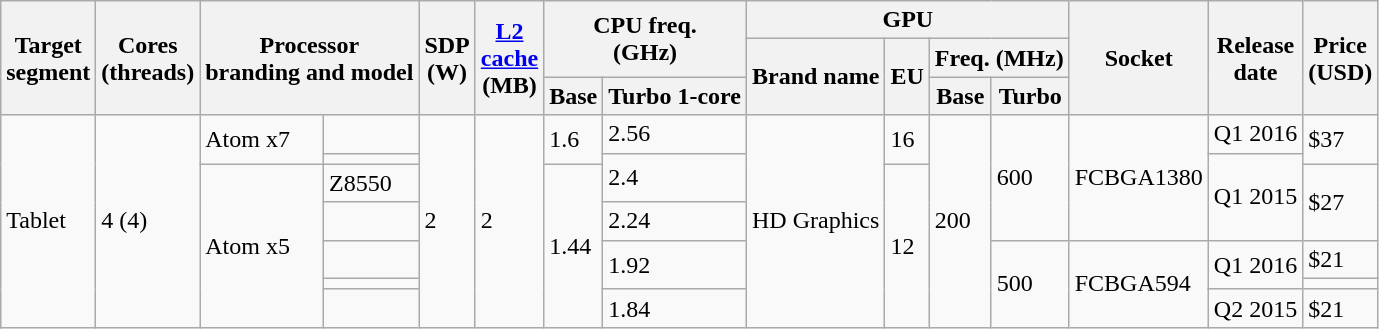<table class="wikitable">
<tr>
<th rowspan="3">Target<br>segment</th>
<th rowspan="3">Cores<br>(threads)</th>
<th colspan="2" rowspan="3">Processor<br>branding and model</th>
<th rowspan="3">SDP<br>(W)</th>
<th rowspan="3"><a href='#'>L2<br>cache</a><br>(MB)</th>
<th colspan="2" rowspan="2">CPU freq.<br>(GHz)</th>
<th colspan="4">GPU</th>
<th rowspan="3">Socket</th>
<th rowspan="3">Release<br>date</th>
<th rowspan="3">Price<br>(USD)</th>
</tr>
<tr>
<th rowspan="2">Brand name</th>
<th rowspan="2">EU</th>
<th colspan="2">Freq. (MHz)</th>
</tr>
<tr>
<th>Base</th>
<th>Turbo 1-core</th>
<th>Base</th>
<th>Turbo</th>
</tr>
<tr>
<td rowspan="7">Tablet</td>
<td rowspan="7">4 (4)</td>
<td rowspan="2">Atom x7</td>
<td></td>
<td rowspan="7">2</td>
<td rowspan="7">2</td>
<td rowspan="2">1.6</td>
<td>2.56</td>
<td rowspan="7">HD Graphics</td>
<td rowspan="2">16</td>
<td rowspan="7">200</td>
<td rowspan="4">600</td>
<td rowspan="4">FCBGA1380</td>
<td>Q1 2016</td>
<td rowspan="2">$37</td>
</tr>
<tr>
<td></td>
<td rowspan="2">2.4</td>
<td rowspan="3">Q1 2015</td>
</tr>
<tr>
<td rowspan="5">Atom x5</td>
<td>Z8550</td>
<td rowspan="5">1.44</td>
<td rowspan="5">12</td>
<td rowspan="2">$27</td>
</tr>
<tr>
<td></td>
<td rowspan="1">2.24</td>
</tr>
<tr>
<td></td>
<td rowspan="2">1.92</td>
<td rowspan="3">500</td>
<td rowspan="3">FCBGA594</td>
<td rowspan="2">Q1 2016</td>
<td>$21</td>
</tr>
<tr>
<td></td>
<td></td>
</tr>
<tr>
<td></td>
<td rowspan="1">1.84</td>
<td rowspan="1">Q2 2015</td>
<td rowspan="1">$21</td>
</tr>
</table>
